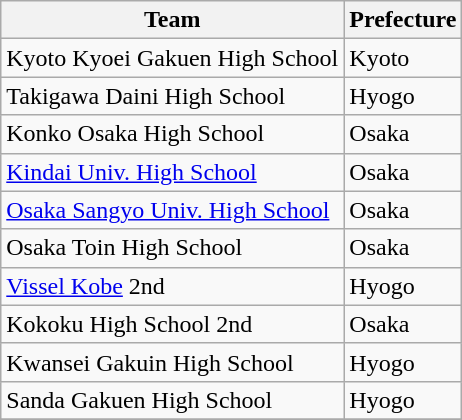<table class="wikitable sortable">
<tr>
<th>Team</th>
<th>Prefecture</th>
</tr>
<tr>
<td>Kyoto Kyoei Gakuen High School</td>
<td>Kyoto</td>
</tr>
<tr>
<td>Takigawa Daini High School</td>
<td>Hyogo</td>
</tr>
<tr>
<td>Konko Osaka High School</td>
<td>Osaka</td>
</tr>
<tr>
<td><a href='#'>Kindai Univ. High School</a></td>
<td>Osaka</td>
</tr>
<tr>
<td><a href='#'>Osaka Sangyo Univ. High School</a></td>
<td>Osaka</td>
</tr>
<tr>
<td>Osaka Toin High School</td>
<td>Osaka</td>
</tr>
<tr>
<td><a href='#'>Vissel Kobe</a> 2nd</td>
<td>Hyogo</td>
</tr>
<tr>
<td>Kokoku High School 2nd</td>
<td>Osaka</td>
</tr>
<tr>
<td>Kwansei Gakuin High School</td>
<td>Hyogo</td>
</tr>
<tr>
<td>Sanda Gakuen High School</td>
<td>Hyogo</td>
</tr>
<tr>
</tr>
</table>
